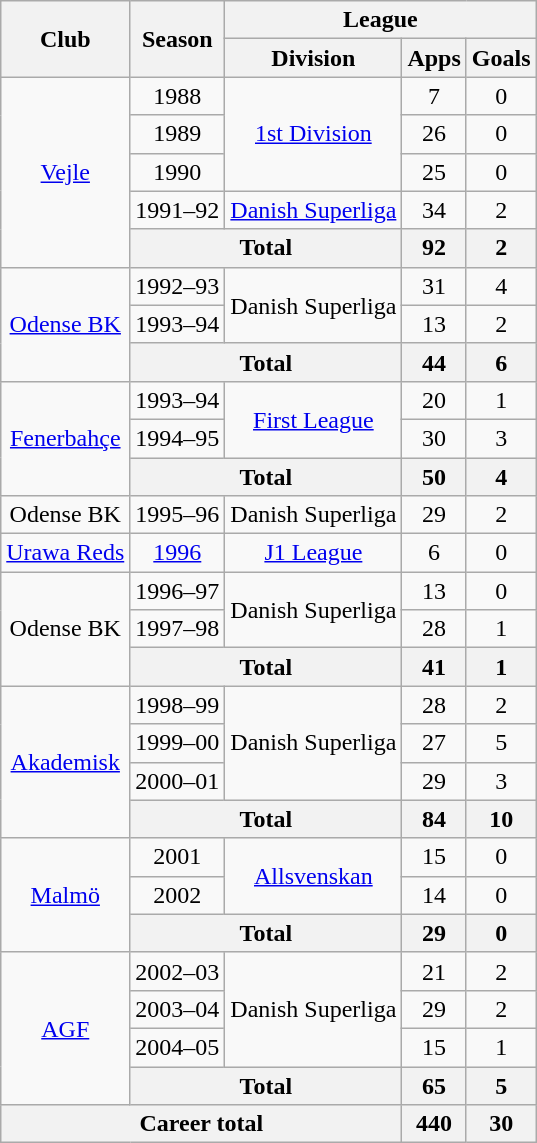<table class="wikitable" style="text-align:center">
<tr>
<th rowspan="2">Club</th>
<th rowspan="2">Season</th>
<th colspan="3">League</th>
</tr>
<tr>
<th>Division</th>
<th>Apps</th>
<th>Goals</th>
</tr>
<tr>
<td rowspan="5"><a href='#'>Vejle</a></td>
<td>1988</td>
<td rowspan="3"><a href='#'>1st Division</a></td>
<td>7</td>
<td>0</td>
</tr>
<tr>
<td>1989</td>
<td>26</td>
<td>0</td>
</tr>
<tr>
<td>1990</td>
<td>25</td>
<td>0</td>
</tr>
<tr>
<td>1991–92</td>
<td><a href='#'>Danish Superliga</a></td>
<td>34</td>
<td>2</td>
</tr>
<tr>
<th colspan="2">Total</th>
<th>92</th>
<th>2</th>
</tr>
<tr>
<td rowspan="3"><a href='#'>Odense BK</a></td>
<td>1992–93</td>
<td rowspan="2">Danish Superliga</td>
<td>31</td>
<td>4</td>
</tr>
<tr>
<td>1993–94</td>
<td>13</td>
<td>2</td>
</tr>
<tr>
<th colspan="2">Total</th>
<th>44</th>
<th>6</th>
</tr>
<tr>
<td rowspan="3"><a href='#'>Fenerbahçe</a></td>
<td>1993–94</td>
<td rowspan="2"><a href='#'>First League</a></td>
<td>20</td>
<td>1</td>
</tr>
<tr>
<td>1994–95</td>
<td>30</td>
<td>3</td>
</tr>
<tr>
<th colspan="2">Total</th>
<th>50</th>
<th>4</th>
</tr>
<tr>
<td>Odense BK</td>
<td>1995–96</td>
<td>Danish Superliga</td>
<td>29</td>
<td>2</td>
</tr>
<tr>
<td><a href='#'>Urawa Reds</a></td>
<td><a href='#'>1996</a></td>
<td><a href='#'>J1 League</a></td>
<td>6</td>
<td>0</td>
</tr>
<tr>
<td rowspan="3">Odense BK</td>
<td>1996–97</td>
<td rowspan="2">Danish Superliga</td>
<td>13</td>
<td>0</td>
</tr>
<tr>
<td>1997–98</td>
<td>28</td>
<td>1</td>
</tr>
<tr>
<th colspan="2">Total</th>
<th>41</th>
<th>1</th>
</tr>
<tr>
<td rowspan="4"><a href='#'>Akademisk</a></td>
<td>1998–99</td>
<td rowspan="3">Danish Superliga</td>
<td>28</td>
<td>2</td>
</tr>
<tr>
<td>1999–00</td>
<td>27</td>
<td>5</td>
</tr>
<tr>
<td>2000–01</td>
<td>29</td>
<td>3</td>
</tr>
<tr>
<th colspan="2">Total</th>
<th>84</th>
<th>10</th>
</tr>
<tr>
<td rowspan="3"><a href='#'>Malmö</a></td>
<td>2001</td>
<td rowspan="2"><a href='#'>Allsvenskan</a></td>
<td>15</td>
<td>0</td>
</tr>
<tr>
<td>2002</td>
<td>14</td>
<td>0</td>
</tr>
<tr>
<th colspan="2">Total</th>
<th>29</th>
<th>0</th>
</tr>
<tr>
<td rowspan="4"><a href='#'>AGF</a></td>
<td>2002–03</td>
<td rowspan="3">Danish Superliga</td>
<td>21</td>
<td>2</td>
</tr>
<tr>
<td>2003–04</td>
<td>29</td>
<td>2</td>
</tr>
<tr>
<td>2004–05</td>
<td>15</td>
<td>1</td>
</tr>
<tr>
<th colspan="2">Total</th>
<th>65</th>
<th>5</th>
</tr>
<tr>
<th colspan="3">Career total</th>
<th>440</th>
<th>30</th>
</tr>
</table>
